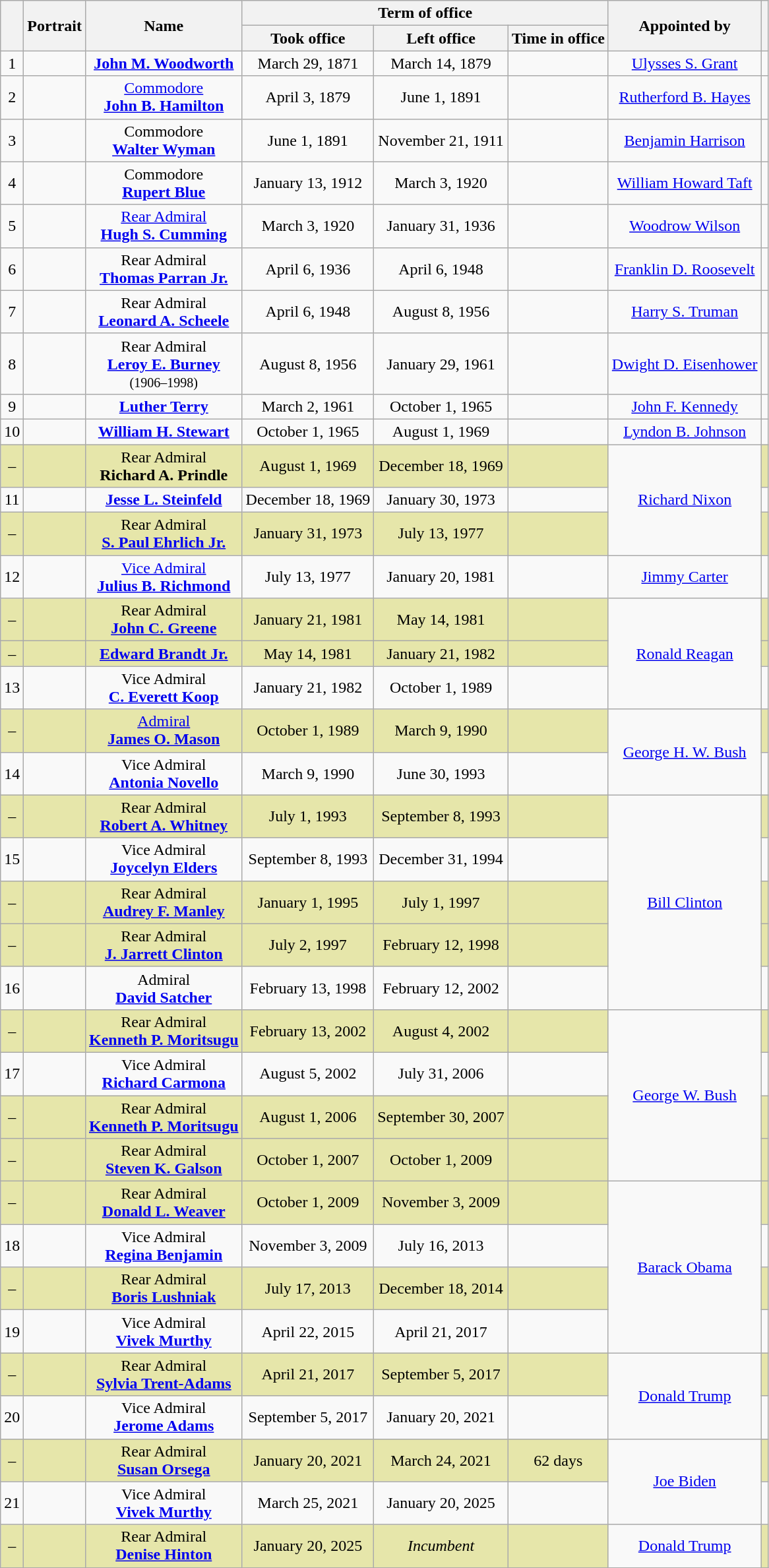<table class="wikitable" style="text-align:center">
<tr>
<th rowspan=2></th>
<th rowspan=2>Portrait</th>
<th rowspan=2>Name<br></th>
<th colspan=3>Term of office</th>
<th rowspan=2>Appointed by<br></th>
<th rowspan=2></th>
</tr>
<tr>
<th>Took office</th>
<th>Left office</th>
<th>Time in office</th>
</tr>
<tr>
<td>1</td>
<td></td>
<td><strong><a href='#'>John M. Woodworth</a></strong><br></td>
<td>March 29, 1871</td>
<td>March 14, 1879</td>
<td></td>
<td><a href='#'>Ulysses S. Grant</a><br></td>
<td></td>
</tr>
<tr>
<td>2</td>
<td></td>
<td><a href='#'>Commodore</a><br><strong><a href='#'>John B. Hamilton</a></strong><br></td>
<td>April 3, 1879</td>
<td>June 1, 1891</td>
<td></td>
<td><a href='#'>Rutherford B. Hayes</a><br></td>
<td></td>
</tr>
<tr>
<td>3</td>
<td></td>
<td>Commodore<br><strong><a href='#'>Walter Wyman</a></strong><br></td>
<td>June 1, 1891</td>
<td>November 21, 1911</td>
<td></td>
<td><a href='#'>Benjamin Harrison</a><br></td>
<td></td>
</tr>
<tr>
<td>4</td>
<td></td>
<td>Commodore<br><strong><a href='#'>Rupert Blue</a></strong><br></td>
<td>January 13, 1912</td>
<td>March 3, 1920</td>
<td></td>
<td><a href='#'>William Howard Taft</a><br></td>
<td></td>
</tr>
<tr>
<td>5</td>
<td></td>
<td><a href='#'>Rear Admiral</a><br><strong><a href='#'>Hugh S. Cumming</a></strong><br></td>
<td>March 3, 1920</td>
<td>January 31, 1936</td>
<td></td>
<td><a href='#'>Woodrow Wilson</a><br></td>
<td></td>
</tr>
<tr>
<td>6</td>
<td></td>
<td>Rear Admiral<br><strong><a href='#'>Thomas Parran Jr.</a></strong><br></td>
<td>April 6, 1936</td>
<td>April 6, 1948</td>
<td></td>
<td><a href='#'>Franklin D. Roosevelt</a><br></td>
<td></td>
</tr>
<tr>
<td>7</td>
<td></td>
<td>Rear Admiral<br><strong><a href='#'>Leonard A. Scheele</a></strong><br></td>
<td>April 6, 1948</td>
<td>August 8, 1956</td>
<td></td>
<td><a href='#'>Harry S. Truman</a><br></td>
<td></td>
</tr>
<tr>
<td>8</td>
<td></td>
<td>Rear Admiral<br><strong><a href='#'>Leroy E. Burney</a></strong><br><small>(1906–1998)</small></td>
<td>August 8, 1956</td>
<td>January 29, 1961</td>
<td></td>
<td><a href='#'>Dwight D. Eisenhower</a><br></td>
<td></td>
</tr>
<tr>
<td>9</td>
<td></td>
<td><strong><a href='#'>Luther Terry</a></strong><br></td>
<td>March 2, 1961</td>
<td>October 1, 1965</td>
<td></td>
<td><a href='#'>John F. Kennedy</a><br></td>
<td></td>
</tr>
<tr>
<td>10</td>
<td></td>
<td><strong><a href='#'>William H. Stewart</a></strong><br></td>
<td>October 1, 1965</td>
<td>August 1, 1969</td>
<td></td>
<td><a href='#'>Lyndon B. Johnson</a><br></td>
<td></td>
</tr>
<tr>
<td style="background:#e6e6aa;">–</td>
<td style="background:#e6e6aa;"></td>
<td style="background:#e6e6aa;">Rear Admiral<br><strong>Richard A. Prindle</strong><br></td>
<td style="background:#e6e6aa;">August 1, 1969</td>
<td style="background:#e6e6aa;">December 18, 1969</td>
<td style="background:#e6e6aa;"></td>
<td rowspan=3><a href='#'>Richard Nixon</a><br></td>
<td style="background:#e6e6aa;"></td>
</tr>
<tr>
<td>11</td>
<td></td>
<td><strong><a href='#'>Jesse L. Steinfeld</a></strong><br></td>
<td>December 18, 1969</td>
<td>January 30, 1973</td>
<td></td>
<td></td>
</tr>
<tr style="background:#e6e6aa;">
<td>–</td>
<td></td>
<td>Rear Admiral<br><strong><a href='#'>S. Paul Ehrlich Jr.</a></strong><br></td>
<td>January 31, 1973</td>
<td>July 13, 1977</td>
<td></td>
<td></td>
</tr>
<tr>
<td>12</td>
<td></td>
<td><a href='#'>Vice Admiral</a><br><strong><a href='#'>Julius B. Richmond</a></strong><br></td>
<td>July 13, 1977</td>
<td>January 20, 1981</td>
<td></td>
<td><a href='#'>Jimmy Carter</a><br></td>
<td></td>
</tr>
<tr>
<td style="background:#e6e6aa;">–</td>
<td style="background:#e6e6aa;"></td>
<td style="background:#e6e6aa;">Rear Admiral<br><strong><a href='#'>John C. Greene</a></strong><br></td>
<td style="background:#e6e6aa;">January 21, 1981</td>
<td style="background:#e6e6aa;">May 14, 1981</td>
<td style="background:#e6e6aa;"></td>
<td rowspan=3><a href='#'>Ronald Reagan</a><br></td>
<td style="background:#e6e6aa;"></td>
</tr>
<tr style="background:#e6e6aa;">
<td>–</td>
<td></td>
<td><strong><a href='#'>Edward Brandt Jr.</a></strong><br></td>
<td>May 14, 1981</td>
<td>January 21, 1982</td>
<td></td>
<td></td>
</tr>
<tr>
<td>13</td>
<td></td>
<td>Vice Admiral<br><strong><a href='#'>C. Everett Koop</a></strong><br></td>
<td>January 21, 1982</td>
<td>October 1, 1989</td>
<td></td>
<td></td>
</tr>
<tr>
<td style="background:#e6e6aa;">–</td>
<td style="background:#e6e6aa;"></td>
<td style="background:#e6e6aa;"><a href='#'>Admiral</a><br><strong><a href='#'>James O. Mason</a></strong><br></td>
<td style="background:#e6e6aa;">October 1, 1989</td>
<td style="background:#e6e6aa;">March 9, 1990</td>
<td style="background:#e6e6aa;"></td>
<td rowspan=2><a href='#'>George H. W. Bush</a><br></td>
<td style="background:#e6e6aa;"></td>
</tr>
<tr>
<td>14</td>
<td></td>
<td>Vice Admiral<br><strong><a href='#'>Antonia Novello</a></strong><br></td>
<td>March 9, 1990</td>
<td>June 30, 1993</td>
<td></td>
<td></td>
</tr>
<tr>
<td style="background:#e6e6aa;">–</td>
<td style="background:#e6e6aa;"></td>
<td style="background:#e6e6aa;">Rear Admiral<br><strong><a href='#'>Robert A. Whitney</a></strong><br></td>
<td style="background:#e6e6aa;">July 1, 1993</td>
<td style="background:#e6e6aa;">September 8, 1993</td>
<td style="background:#e6e6aa;"></td>
<td rowspan=5><a href='#'>Bill Clinton</a><br></td>
<td style="background:#e6e6aa;"></td>
</tr>
<tr>
<td>15</td>
<td></td>
<td>Vice Admiral<br><strong><a href='#'>Joycelyn Elders</a></strong><br></td>
<td>September 8, 1993</td>
<td>December 31, 1994</td>
<td></td>
<td></td>
</tr>
<tr style="background:#e6e6aa;">
<td>–</td>
<td></td>
<td>Rear Admiral<br><strong><a href='#'>Audrey F. Manley</a></strong><br></td>
<td>January 1, 1995</td>
<td>July 1, 1997</td>
<td></td>
<td></td>
</tr>
<tr style="background:#e6e6aa;">
<td>–</td>
<td></td>
<td>Rear Admiral<br><strong><a href='#'>J. Jarrett Clinton</a></strong><br></td>
<td>July 2, 1997</td>
<td>February 12, 1998</td>
<td></td>
<td></td>
</tr>
<tr>
<td>16</td>
<td></td>
<td>Admiral<br><strong><a href='#'>David Satcher</a></strong><br></td>
<td>February 13, 1998</td>
<td>February 12, 2002</td>
<td></td>
<td></td>
</tr>
<tr>
<td style="background:#e6e6aa;">–</td>
<td style="background:#e6e6aa;"></td>
<td style="background:#e6e6aa;">Rear Admiral<br><strong><a href='#'>Kenneth P. Moritsugu</a></strong><br></td>
<td style="background:#e6e6aa;">February 13, 2002</td>
<td style="background:#e6e6aa;">August 4, 2002</td>
<td style="background:#e6e6aa;"></td>
<td rowspan=4><a href='#'>George W. Bush</a><br></td>
<td style="background:#e6e6aa;"></td>
</tr>
<tr>
<td>17</td>
<td></td>
<td>Vice Admiral<br><strong><a href='#'>Richard Carmona</a></strong><br></td>
<td>August 5, 2002</td>
<td>July 31, 2006</td>
<td></td>
<td></td>
</tr>
<tr style="background:#e6e6aa;">
<td>–</td>
<td></td>
<td>Rear Admiral<br><strong><a href='#'>Kenneth P. Moritsugu</a></strong><br></td>
<td>August 1, 2006</td>
<td>September 30, 2007</td>
<td></td>
<td></td>
</tr>
<tr style="background:#e6e6aa;">
<td>–</td>
<td></td>
<td>Rear Admiral<br><strong><a href='#'>Steven K. Galson</a></strong><br></td>
<td>October 1, 2007</td>
<td>October 1, 2009</td>
<td></td>
<td></td>
</tr>
<tr>
<td style="background:#e6e6aa;">–</td>
<td style="background:#e6e6aa;"></td>
<td style="background:#e6e6aa;">Rear Admiral<br><strong><a href='#'>Donald L. Weaver</a></strong><br></td>
<td style="background:#e6e6aa;">October 1, 2009</td>
<td style="background:#e6e6aa;">November 3, 2009</td>
<td style="background:#e6e6aa;"></td>
<td rowspan=4><a href='#'>Barack Obama</a><br></td>
<td style="background:#e6e6aa;"></td>
</tr>
<tr>
<td>18</td>
<td></td>
<td>Vice Admiral<br><strong><a href='#'>Regina Benjamin</a></strong><br></td>
<td>November 3, 2009</td>
<td>July 16, 2013</td>
<td></td>
<td></td>
</tr>
<tr style="background:#e6e6aa;">
<td>–</td>
<td></td>
<td>Rear Admiral<br><strong><a href='#'>Boris Lushniak</a></strong><br></td>
<td>July 17, 2013</td>
<td>December 18, 2014</td>
<td></td>
<td></td>
</tr>
<tr>
<td>19</td>
<td></td>
<td>Vice Admiral<br><strong><a href='#'>Vivek Murthy</a></strong><br></td>
<td>April 22, 2015</td>
<td>April 21, 2017</td>
<td></td>
<td></td>
</tr>
<tr>
<td style="background:#e6e6aa;">–</td>
<td style="background:#e6e6aa;"></td>
<td style="background:#e6e6aa;">Rear Admiral<br><strong><a href='#'>Sylvia Trent-Adams</a></strong><br></td>
<td style="background:#e6e6aa;">April 21, 2017</td>
<td style="background:#e6e6aa;">September 5, 2017</td>
<td style="background:#e6e6aa;"></td>
<td rowspan="2"><a href='#'>Donald Trump</a><br></td>
<td style="background:#e6e6aa;"></td>
</tr>
<tr>
<td>20</td>
<td></td>
<td>Vice Admiral<br><strong><a href='#'>Jerome Adams</a></strong><br></td>
<td>September 5, 2017</td>
<td>January 20, 2021</td>
<td></td>
<td></td>
</tr>
<tr>
<td style="background:#e6e6aa;">–</td>
<td style="background:#e6e6aa;"></td>
<td style="background:#e6e6aa;">Rear Admiral<br><strong><a href='#'>Susan Orsega</a></strong><br></td>
<td style="background:#e6e6aa;">January 20, 2021</td>
<td style="background:#e6e6aa;">March 24, 2021</td>
<td style="background:#e6e6aa;">62 days</td>
<td rowspan="2"><a href='#'>Joe Biden</a><br></td>
<td style="background:#e6e6aa;"></td>
</tr>
<tr>
<td>21</td>
<td></td>
<td>Vice Admiral<br><strong><a href='#'>Vivek Murthy</a></strong><br></td>
<td>March 25, 2021</td>
<td>January 20, 2025</td>
<td></td>
<td></td>
</tr>
<tr>
<td style="background:#e6e6aa;">–</td>
<td style="background:#e6e6aa;"></td>
<td style="background:#e6e6aa;">Rear Admiral<br><strong><a href='#'>Denise Hinton</a></strong><br></td>
<td style="background:#e6e6aa;">January 20, 2025</td>
<td style="background:#e6e6aa;"><em>Incumbent</em></td>
<td style="background:#e6e6aa;"></td>
<td><a href='#'>Donald Trump</a><br></td>
<td style="background:#e6e6aa;"></td>
</tr>
<tr>
</tr>
</table>
